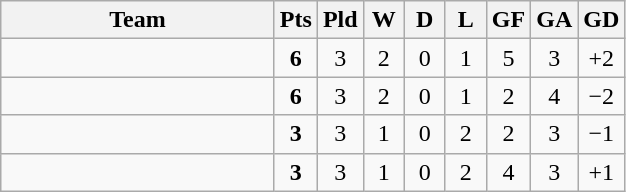<table class="wikitable" style="text-align:center;">
<tr>
<th width=175>Team</th>
<th width=20 abbr="Points">Pts</th>
<th width=20 abbr="Played">Pld</th>
<th width=20 abbr="Won">W</th>
<th width=20 abbr="Drawn">D</th>
<th width=20 abbr="Lost">L</th>
<th width=20 abbr="Goals for">GF</th>
<th width=20 abbr="Goals against">GA</th>
<th width=20 abbr="Goal difference">GD</th>
</tr>
<tr>
<td style="text-align:left;"></td>
<td><strong>6</strong></td>
<td>3</td>
<td>2</td>
<td>0</td>
<td>1</td>
<td>5</td>
<td>3</td>
<td>+2</td>
</tr>
<tr>
<td style="text-align:left;"></td>
<td><strong>6</strong></td>
<td>3</td>
<td>2</td>
<td>0</td>
<td>1</td>
<td>2</td>
<td>4</td>
<td>−2</td>
</tr>
<tr>
<td style="text-align:left;"></td>
<td><strong>3</strong></td>
<td>3</td>
<td>1</td>
<td>0</td>
<td>2</td>
<td>2</td>
<td>3</td>
<td>−1</td>
</tr>
<tr>
<td style="text-align:left;"></td>
<td><strong>3</strong></td>
<td>3</td>
<td>1</td>
<td>0</td>
<td>2</td>
<td>4</td>
<td>3</td>
<td>+1</td>
</tr>
</table>
